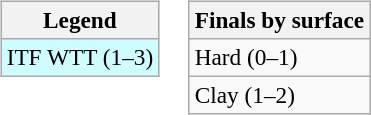<table>
<tr style="vertical-align:top">
<td><br><table class=wikitable style=font-size:97%>
<tr>
<th>Legend</th>
</tr>
<tr style="background:#cffcff">
<td>ITF WTT (1–3)</td>
</tr>
</table>
</td>
<td><br><table class=wikitable style=font-size:97%>
<tr>
<th>Finals by surface</th>
</tr>
<tr>
<td>Hard (0–1)</td>
</tr>
<tr>
<td>Clay (1–2)</td>
</tr>
</table>
</td>
</tr>
</table>
